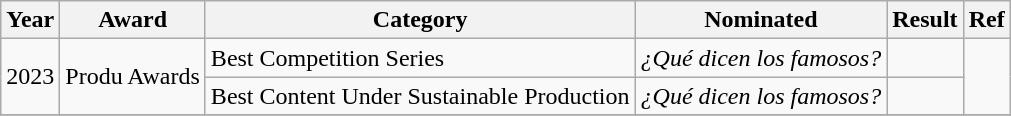<table class="wikitable plainrowheaders">
<tr>
<th scope="col">Year</th>
<th scope="col">Award</th>
<th scope="col">Category</th>
<th scope="col">Nominated</th>
<th scope="col">Result</th>
<th scope="col">Ref</th>
</tr>
<tr>
<td rowspan="2">2023</td>
<td rowspan="2">Produ Awards</td>
<td>Best Competition Series</td>
<td><em>¿Qué dicen los famosos?</em></td>
<td></td>
<td align="center" rowspan="2"></td>
</tr>
<tr>
<td>Best Content Under Sustainable Production</td>
<td><em>¿Qué dicen los famosos?</em></td>
<td></td>
</tr>
<tr>
</tr>
</table>
